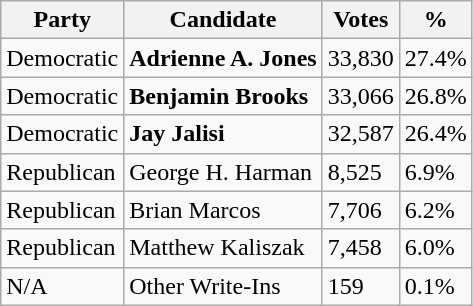<table class="wikitable">
<tr>
<th>Party</th>
<th>Candidate</th>
<th>Votes</th>
<th>%</th>
</tr>
<tr>
<td>Democratic</td>
<td><strong>Adrienne A. Jones</strong></td>
<td>33,830</td>
<td>27.4%</td>
</tr>
<tr>
<td>Democratic</td>
<td><strong>Benjamin Brooks</strong></td>
<td>33,066</td>
<td>26.8%</td>
</tr>
<tr>
<td>Democratic</td>
<td><strong>Jay Jalisi</strong></td>
<td>32,587</td>
<td>26.4%</td>
</tr>
<tr>
<td>Republican</td>
<td>George H. Harman</td>
<td>8,525</td>
<td>6.9%</td>
</tr>
<tr>
<td>Republican</td>
<td>Brian Marcos</td>
<td>7,706</td>
<td>6.2%</td>
</tr>
<tr>
<td>Republican</td>
<td>Matthew Kaliszak</td>
<td>7,458</td>
<td>6.0%</td>
</tr>
<tr>
<td>N/A</td>
<td>Other Write-Ins</td>
<td>159</td>
<td>0.1%</td>
</tr>
</table>
